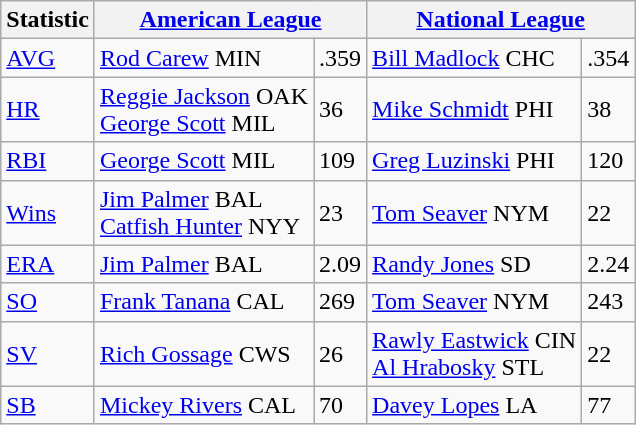<table class="wikitable">
<tr>
<th>Statistic</th>
<th colspan=2><a href='#'>American League</a></th>
<th colspan=2><a href='#'>National League</a></th>
</tr>
<tr>
<td><a href='#'>AVG</a></td>
<td><a href='#'>Rod Carew</a> MIN</td>
<td>.359</td>
<td><a href='#'>Bill Madlock</a> CHC</td>
<td>.354</td>
</tr>
<tr>
<td><a href='#'>HR</a></td>
<td><a href='#'>Reggie Jackson</a> OAK<br><a href='#'>George Scott</a> MIL</td>
<td>36</td>
<td><a href='#'>Mike Schmidt</a> PHI</td>
<td>38</td>
</tr>
<tr>
<td><a href='#'>RBI</a></td>
<td><a href='#'>George Scott</a> MIL</td>
<td>109</td>
<td><a href='#'>Greg Luzinski</a> PHI</td>
<td>120</td>
</tr>
<tr>
<td><a href='#'>Wins</a></td>
<td><a href='#'>Jim Palmer</a> BAL<br><a href='#'>Catfish Hunter</a> NYY</td>
<td>23</td>
<td><a href='#'>Tom Seaver</a> NYM</td>
<td>22</td>
</tr>
<tr>
<td><a href='#'>ERA</a></td>
<td><a href='#'>Jim Palmer</a> BAL</td>
<td>2.09</td>
<td><a href='#'>Randy Jones</a> SD</td>
<td>2.24</td>
</tr>
<tr>
<td><a href='#'>SO</a></td>
<td><a href='#'>Frank Tanana</a> CAL</td>
<td>269</td>
<td><a href='#'>Tom Seaver</a> NYM</td>
<td>243</td>
</tr>
<tr>
<td><a href='#'>SV</a></td>
<td><a href='#'>Rich Gossage</a> CWS</td>
<td>26</td>
<td><a href='#'>Rawly Eastwick</a> CIN<br><a href='#'>Al Hrabosky</a> STL</td>
<td>22</td>
</tr>
<tr>
<td><a href='#'>SB</a></td>
<td><a href='#'>Mickey Rivers</a> CAL</td>
<td>70</td>
<td><a href='#'>Davey Lopes</a> LA</td>
<td>77</td>
</tr>
</table>
